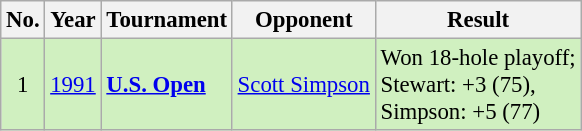<table class="wikitable" style="font-size:95%;">
<tr>
<th>No.</th>
<th>Year</th>
<th>Tournament</th>
<th>Opponent</th>
<th>Result</th>
</tr>
<tr style="background:#D0F0C0;">
<td align=center>1</td>
<td><a href='#'>1991</a></td>
<td><strong><a href='#'>U.S. Open</a></strong></td>
<td> <a href='#'>Scott Simpson</a></td>
<td>Won 18-hole playoff;<br>Stewart: +3 (75),<br>Simpson: +5 (77)</td>
</tr>
</table>
